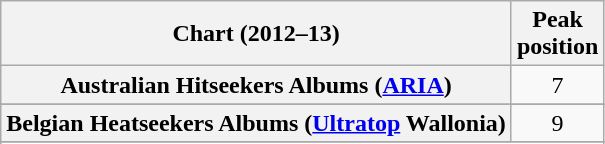<table class="wikitable sortable plainrowheaders" style="text-align:center">
<tr>
<th scope="col">Chart (2012–13)</th>
<th scope="col">Peak<br>position</th>
</tr>
<tr>
<th scope="row">Australian Hitseekers Albums (<a href='#'>ARIA</a>)</th>
<td>7</td>
</tr>
<tr>
</tr>
<tr>
<th scope="row">Belgian Heatseekers Albums (<a href='#'>Ultratop</a> Wallonia)</th>
<td>9</td>
</tr>
<tr>
</tr>
<tr>
</tr>
<tr>
</tr>
<tr>
</tr>
<tr>
</tr>
<tr>
</tr>
<tr>
</tr>
</table>
